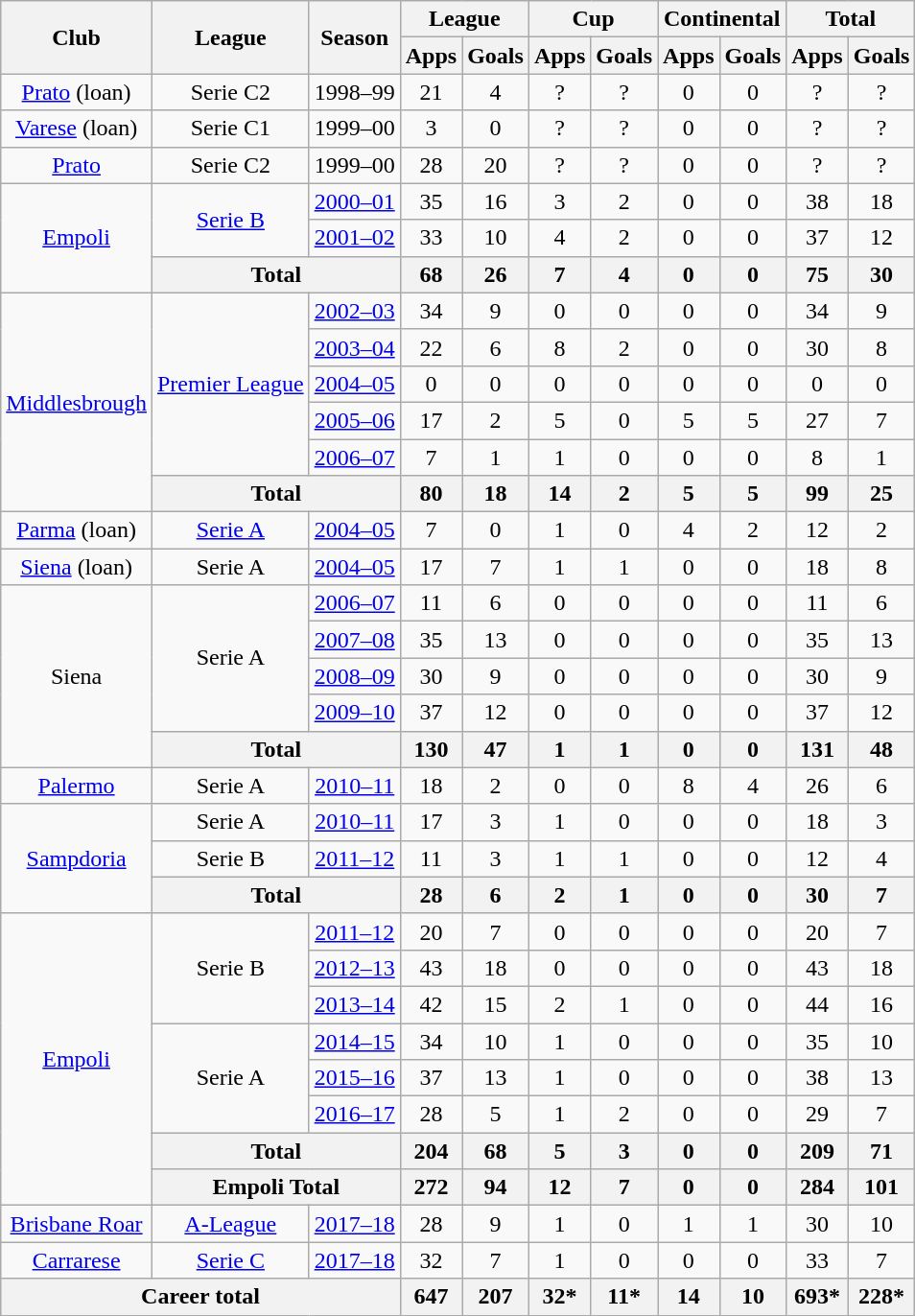<table class="wikitable" style="text-align:center">
<tr>
<th rowspan="2">Club</th>
<th rowspan="2">League</th>
<th rowspan="2">Season</th>
<th colspan="2">League</th>
<th colspan="2">Cup</th>
<th colspan="2">Continental</th>
<th colspan="2">Total</th>
</tr>
<tr>
<th>Apps</th>
<th>Goals</th>
<th>Apps</th>
<th>Goals</th>
<th>Apps</th>
<th>Goals</th>
<th>Apps</th>
<th>Goals</th>
</tr>
<tr>
<td><a href='#'>Prato</a> (loan)</td>
<td>Serie C2</td>
<td>1998–99</td>
<td>21</td>
<td>4</td>
<td>?</td>
<td>?</td>
<td>0</td>
<td>0</td>
<td>?</td>
<td>?</td>
</tr>
<tr>
<td><a href='#'>Varese</a> (loan)</td>
<td>Serie C1</td>
<td>1999–00</td>
<td>3</td>
<td>0</td>
<td>?</td>
<td>?</td>
<td>0</td>
<td>0</td>
<td>?</td>
<td>?</td>
</tr>
<tr>
<td><a href='#'>Prato</a></td>
<td>Serie C2</td>
<td>1999–00</td>
<td>28</td>
<td>20</td>
<td>?</td>
<td>?</td>
<td>0</td>
<td>0</td>
<td>?</td>
<td>?</td>
</tr>
<tr>
<td rowspan="3"><a href='#'>Empoli</a></td>
<td rowspan="2"><a href='#'>Serie B</a></td>
<td><a href='#'>2000–01</a></td>
<td>35</td>
<td>16</td>
<td>3</td>
<td>2</td>
<td>0</td>
<td>0</td>
<td>38</td>
<td>18</td>
</tr>
<tr>
<td><a href='#'>2001–02</a></td>
<td>33</td>
<td>10</td>
<td>4</td>
<td>2</td>
<td>0</td>
<td>0</td>
<td>37</td>
<td>12</td>
</tr>
<tr>
<th colspan="2">Total</th>
<th>68</th>
<th>26</th>
<th>7</th>
<th>4</th>
<th>0</th>
<th>0</th>
<th>75</th>
<th>30</th>
</tr>
<tr>
<td rowspan="6"><a href='#'>Middlesbrough</a></td>
<td rowspan="5"><a href='#'>Premier League</a></td>
<td><a href='#'>2002–03</a></td>
<td>34</td>
<td>9</td>
<td>0</td>
<td>0</td>
<td>0</td>
<td>0</td>
<td>34</td>
<td>9</td>
</tr>
<tr>
<td><a href='#'>2003–04</a></td>
<td>22</td>
<td>6</td>
<td>8</td>
<td>2</td>
<td>0</td>
<td>0</td>
<td>30</td>
<td>8</td>
</tr>
<tr>
<td><a href='#'>2004–05</a></td>
<td>0</td>
<td>0</td>
<td>0</td>
<td>0</td>
<td>0</td>
<td>0</td>
<td>0</td>
<td>0</td>
</tr>
<tr>
<td><a href='#'>2005–06</a></td>
<td>17</td>
<td>2</td>
<td>5</td>
<td>0</td>
<td>5</td>
<td>5</td>
<td>27</td>
<td>7</td>
</tr>
<tr>
<td><a href='#'>2006–07</a></td>
<td>7</td>
<td>1</td>
<td>1</td>
<td>0</td>
<td>0</td>
<td>0</td>
<td>8</td>
<td>1</td>
</tr>
<tr>
<th colspan="2">Total</th>
<th>80</th>
<th>18</th>
<th>14</th>
<th>2</th>
<th>5</th>
<th>5</th>
<th>99</th>
<th>25</th>
</tr>
<tr>
<td><a href='#'>Parma</a> (loan)</td>
<td><a href='#'>Serie A</a></td>
<td><a href='#'>2004–05</a></td>
<td>7</td>
<td>0</td>
<td>1</td>
<td>0</td>
<td>4</td>
<td>2</td>
<td>12</td>
<td>2</td>
</tr>
<tr>
<td><a href='#'>Siena</a> (loan)</td>
<td>Serie A</td>
<td><a href='#'>2004–05</a></td>
<td>17</td>
<td>7</td>
<td>1</td>
<td>1</td>
<td>0</td>
<td>0</td>
<td>18</td>
<td>8</td>
</tr>
<tr>
<td rowspan="5">Siena</td>
<td rowspan="4">Serie A</td>
<td><a href='#'>2006–07</a></td>
<td>11</td>
<td>6</td>
<td>0</td>
<td>0</td>
<td>0</td>
<td>0</td>
<td>11</td>
<td>6</td>
</tr>
<tr>
<td><a href='#'>2007–08</a></td>
<td>35</td>
<td>13</td>
<td>0</td>
<td>0</td>
<td>0</td>
<td>0</td>
<td>35</td>
<td>13</td>
</tr>
<tr>
<td><a href='#'>2008–09</a></td>
<td>30</td>
<td>9</td>
<td>0</td>
<td>0</td>
<td>0</td>
<td>0</td>
<td>30</td>
<td>9</td>
</tr>
<tr>
<td><a href='#'>2009–10</a></td>
<td>37</td>
<td>12</td>
<td>0</td>
<td>0</td>
<td>0</td>
<td>0</td>
<td>37</td>
<td>12</td>
</tr>
<tr>
<th colspan="2">Total</th>
<th>130</th>
<th>47</th>
<th>1</th>
<th>1</th>
<th>0</th>
<th>0</th>
<th>131</th>
<th>48</th>
</tr>
<tr>
<td><a href='#'>Palermo</a></td>
<td>Serie A</td>
<td><a href='#'>2010–11</a></td>
<td>18</td>
<td>2</td>
<td>0</td>
<td>0</td>
<td>8</td>
<td>4</td>
<td>26</td>
<td>6</td>
</tr>
<tr>
<td rowspan="3"><a href='#'>Sampdoria</a></td>
<td>Serie A</td>
<td><a href='#'>2010–11</a></td>
<td>17</td>
<td>3</td>
<td>1</td>
<td>0</td>
<td>0</td>
<td>0</td>
<td>18</td>
<td>3</td>
</tr>
<tr>
<td>Serie B</td>
<td><a href='#'>2011–12</a></td>
<td>11</td>
<td>3</td>
<td>1</td>
<td>1</td>
<td>0</td>
<td>0</td>
<td>12</td>
<td>4</td>
</tr>
<tr>
<th colspan="2">Total</th>
<th>28</th>
<th>6</th>
<th>2</th>
<th>1</th>
<th>0</th>
<th>0</th>
<th>30</th>
<th>7</th>
</tr>
<tr>
<td rowspan="8"><a href='#'>Empoli</a></td>
<td rowspan="3">Serie B</td>
<td><a href='#'>2011–12</a></td>
<td>20</td>
<td>7</td>
<td>0</td>
<td>0</td>
<td>0</td>
<td>0</td>
<td>20</td>
<td>7</td>
</tr>
<tr>
<td><a href='#'>2012–13</a></td>
<td>43</td>
<td>18</td>
<td>0</td>
<td>0</td>
<td>0</td>
<td>0</td>
<td>43</td>
<td>18</td>
</tr>
<tr>
<td><a href='#'>2013–14</a></td>
<td>42</td>
<td>15</td>
<td>2</td>
<td>1</td>
<td>0</td>
<td>0</td>
<td>44</td>
<td>16</td>
</tr>
<tr>
<td rowspan="3">Serie A</td>
<td><a href='#'>2014–15</a></td>
<td>34</td>
<td>10</td>
<td>1</td>
<td>0</td>
<td>0</td>
<td>0</td>
<td>35</td>
<td>10</td>
</tr>
<tr>
<td><a href='#'>2015–16</a></td>
<td>37</td>
<td>13</td>
<td>1</td>
<td>0</td>
<td>0</td>
<td>0</td>
<td>38</td>
<td>13</td>
</tr>
<tr>
<td><a href='#'>2016–17</a></td>
<td>28</td>
<td>5</td>
<td>1</td>
<td>2</td>
<td>0</td>
<td>0</td>
<td>29</td>
<td>7</td>
</tr>
<tr>
<th colspan="2">Total</th>
<th>204</th>
<th>68</th>
<th>5</th>
<th>3</th>
<th>0</th>
<th>0</th>
<th>209</th>
<th>71</th>
</tr>
<tr>
<th colspan="2">Empoli Total</th>
<th>272</th>
<th>94</th>
<th>12</th>
<th>7</th>
<th>0</th>
<th>0</th>
<th>284</th>
<th>101</th>
</tr>
<tr>
<td><a href='#'>Brisbane Roar</a></td>
<td><a href='#'>A-League</a></td>
<td><a href='#'>2017–18</a></td>
<td>28</td>
<td>9</td>
<td>1</td>
<td>0</td>
<td>1</td>
<td>1</td>
<td>30</td>
<td>10</td>
</tr>
<tr>
<td><a href='#'>Carrarese</a></td>
<td><a href='#'>Serie C</a></td>
<td><a href='#'>2017–18</a></td>
<td>32</td>
<td>7</td>
<td>1</td>
<td>0</td>
<td>0</td>
<td>0</td>
<td>33</td>
<td>7</td>
</tr>
<tr>
<th colspan="3">Career total</th>
<th>647</th>
<th>207</th>
<th>32*</th>
<th>11*</th>
<th>14</th>
<th>10</th>
<th>693*</th>
<th>228*</th>
</tr>
</table>
